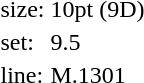<table style="margin-left:40px;">
<tr>
<td>size:</td>
<td>10pt (9D)</td>
</tr>
<tr>
<td>set:</td>
<td>9.5</td>
</tr>
<tr>
<td>line:</td>
<td>M.1301</td>
</tr>
</table>
